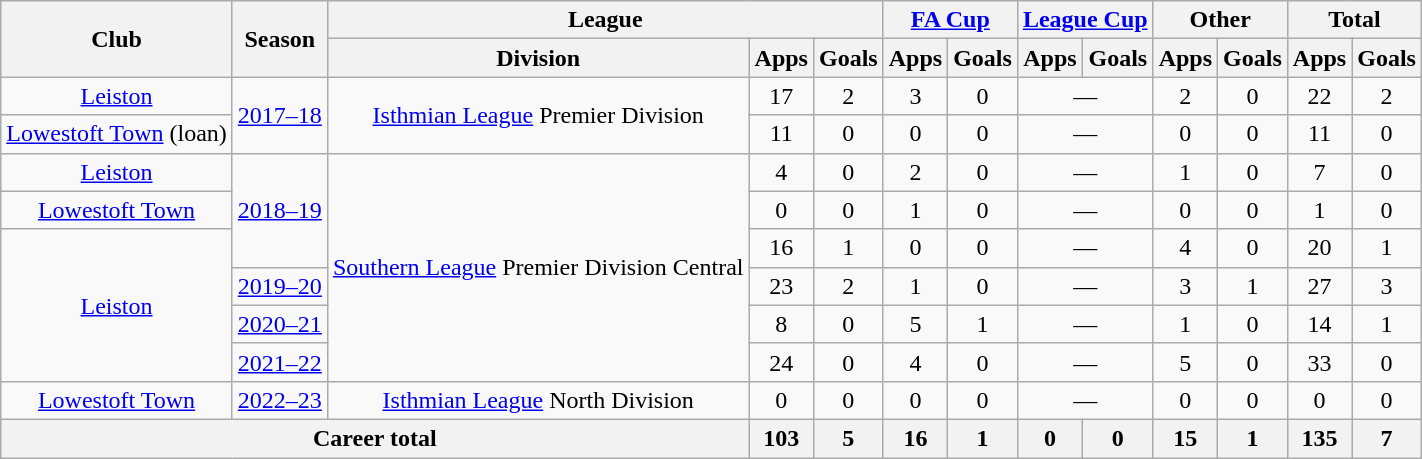<table class="wikitable" style="text-align: center;">
<tr>
<th rowspan="2">Club</th>
<th rowspan="2">Season</th>
<th colspan="3">League</th>
<th colspan="2"><a href='#'>FA Cup</a></th>
<th colspan="2"><a href='#'>League Cup</a></th>
<th colspan="2">Other</th>
<th colspan="2">Total</th>
</tr>
<tr>
<th>Division</th>
<th>Apps</th>
<th>Goals</th>
<th>Apps</th>
<th>Goals</th>
<th>Apps</th>
<th>Goals</th>
<th>Apps</th>
<th>Goals</th>
<th>Apps</th>
<th>Goals</th>
</tr>
<tr>
<td><a href='#'>Leiston</a></td>
<td rowspan="2" valign="center"><a href='#'>2017–18</a></td>
<td rowspan="2" valign="center"><a href='#'>Isthmian League</a> Premier Division</td>
<td>17</td>
<td>2</td>
<td>3</td>
<td>0</td>
<td colspan="2">—</td>
<td>2</td>
<td>0</td>
<td>22</td>
<td>2</td>
</tr>
<tr>
<td><a href='#'>Lowestoft Town</a> (loan)</td>
<td>11</td>
<td>0</td>
<td>0</td>
<td>0</td>
<td colspan="2">—</td>
<td>0</td>
<td>0</td>
<td>11</td>
<td>0</td>
</tr>
<tr>
<td><a href='#'>Leiston</a></td>
<td rowspan="3" valign="center"><a href='#'>2018–19</a></td>
<td rowspan="6" valign="center"><a href='#'>Southern League</a> Premier Division Central</td>
<td>4</td>
<td>0</td>
<td>2</td>
<td>0</td>
<td colspan="2">—</td>
<td>1</td>
<td>0</td>
<td>7</td>
<td>0</td>
</tr>
<tr>
<td><a href='#'>Lowestoft Town</a></td>
<td>0</td>
<td>0</td>
<td>1</td>
<td>0</td>
<td colspan="2">—</td>
<td>0</td>
<td>0</td>
<td>1</td>
<td>0</td>
</tr>
<tr>
<td rowspan="4" valign="center"><a href='#'>Leiston</a></td>
<td>16</td>
<td>1</td>
<td>0</td>
<td>0</td>
<td colspan="2">—</td>
<td>4</td>
<td>0</td>
<td>20</td>
<td>1</td>
</tr>
<tr>
<td><a href='#'>2019–20</a></td>
<td>23</td>
<td>2</td>
<td>1</td>
<td>0</td>
<td colspan="2">—</td>
<td>3</td>
<td>1</td>
<td>27</td>
<td>3</td>
</tr>
<tr>
<td><a href='#'>2020–21</a></td>
<td>8</td>
<td>0</td>
<td>5</td>
<td>1</td>
<td colspan="2">—</td>
<td>1</td>
<td>0</td>
<td>14</td>
<td>1</td>
</tr>
<tr>
<td><a href='#'>2021–22</a></td>
<td>24</td>
<td>0</td>
<td>4</td>
<td>0</td>
<td colspan="2">—</td>
<td>5</td>
<td>0</td>
<td>33</td>
<td>0</td>
</tr>
<tr>
<td><a href='#'>Lowestoft Town</a></td>
<td><a href='#'>2022–23</a></td>
<td><a href='#'>Isthmian League</a> North Division</td>
<td>0</td>
<td>0</td>
<td>0</td>
<td>0</td>
<td colspan="2">—</td>
<td>0</td>
<td>0</td>
<td>0</td>
<td>0</td>
</tr>
<tr>
<th colspan="3">Career total</th>
<th>103</th>
<th>5</th>
<th>16</th>
<th>1</th>
<th>0</th>
<th>0</th>
<th>15</th>
<th>1</th>
<th>135</th>
<th>7</th>
</tr>
</table>
